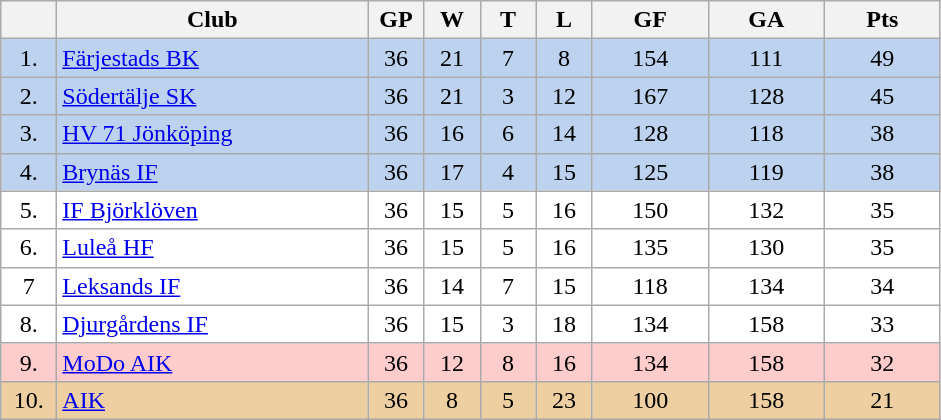<table class="wikitable">
<tr>
<th width="30"></th>
<th width="200">Club</th>
<th width="30">GP</th>
<th width="30">W</th>
<th width="30">T</th>
<th width="30">L</th>
<th width="70">GF</th>
<th width="70">GA</th>
<th width="70">Pts</th>
</tr>
<tr bgcolor="#BCD2EE" align="center">
<td>1.</td>
<td align="left"><a href='#'>Färjestads BK</a></td>
<td>36</td>
<td>21</td>
<td>7</td>
<td>8</td>
<td>154</td>
<td>111</td>
<td>49</td>
</tr>
<tr bgcolor="#BCD2EE" align="center">
<td>2.</td>
<td align="left"><a href='#'>Södertälje SK</a></td>
<td>36</td>
<td>21</td>
<td>3</td>
<td>12</td>
<td>167</td>
<td>128</td>
<td>45</td>
</tr>
<tr bgcolor="#BCD2EE" align="center">
<td>3.</td>
<td align="left"><a href='#'>HV 71 Jönköping</a></td>
<td>36</td>
<td>16</td>
<td>6</td>
<td>14</td>
<td>128</td>
<td>118</td>
<td>38</td>
</tr>
<tr bgcolor="#BCD2EE" align="center">
<td>4.</td>
<td align="left"><a href='#'>Brynäs IF</a></td>
<td>36</td>
<td>17</td>
<td>4</td>
<td>15</td>
<td>125</td>
<td>119</td>
<td>38</td>
</tr>
<tr bgcolor="#FFFFFF" align="center">
<td>5.</td>
<td align="left"><a href='#'>IF Björklöven</a></td>
<td>36</td>
<td>15</td>
<td>5</td>
<td>16</td>
<td>150</td>
<td>132</td>
<td>35</td>
</tr>
<tr bgcolor="#FFFFFF" align="center">
<td>6.</td>
<td align="left"><a href='#'>Luleå HF</a></td>
<td>36</td>
<td>15</td>
<td>5</td>
<td>16</td>
<td>135</td>
<td>130</td>
<td>35</td>
</tr>
<tr bgcolor="#FFFFFF" align="center">
<td>7</td>
<td align="left"><a href='#'>Leksands IF</a></td>
<td>36</td>
<td>14</td>
<td>7</td>
<td>15</td>
<td>118</td>
<td>134</td>
<td>34</td>
</tr>
<tr bgcolor="#FFFFFF" align="center">
<td>8.</td>
<td align="left"><a href='#'>Djurgårdens IF</a></td>
<td>36</td>
<td>15</td>
<td>3</td>
<td>18</td>
<td>134</td>
<td>158</td>
<td>33</td>
</tr>
<tr bgcolor="#ffcccc" align="center">
<td>9.</td>
<td align="left"><a href='#'>MoDo AIK</a></td>
<td>36</td>
<td>12</td>
<td>8</td>
<td>16</td>
<td>134</td>
<td>158</td>
<td>32</td>
</tr>
<tr bgcolor="#EECFA1" align="center">
<td>10.</td>
<td align="left"><a href='#'>AIK</a></td>
<td>36</td>
<td>8</td>
<td>5</td>
<td>23</td>
<td>100</td>
<td>158</td>
<td>21</td>
</tr>
</table>
